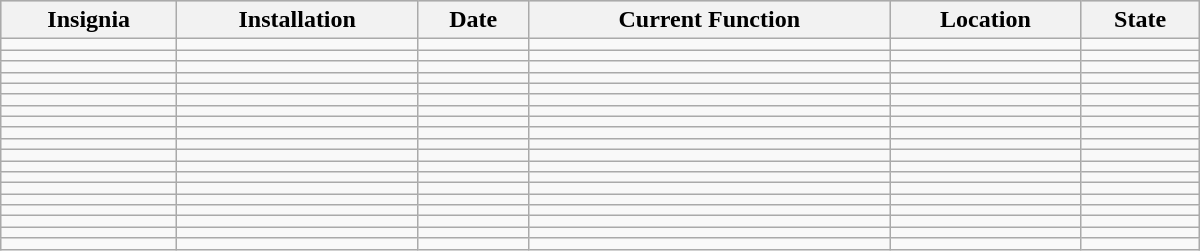<table class="wikitable sortable" width="800">
<tr bgcolor="#CCCCCC">
<th>Insignia</th>
<th>Installation</th>
<th>Date</th>
<th>Current Function</th>
<th>Location</th>
<th>State</th>
</tr>
<tr>
<td></td>
<td></td>
<td></td>
<td></td>
<td></td>
<td></td>
</tr>
<tr>
<td></td>
<td></td>
<td></td>
<td></td>
<td></td>
<td></td>
</tr>
<tr>
<td></td>
<td></td>
<td></td>
<td></td>
<td></td>
<td></td>
</tr>
<tr>
<td></td>
<td></td>
<td></td>
<td></td>
<td></td>
<td></td>
</tr>
<tr>
<td></td>
<td></td>
<td></td>
<td></td>
<td></td>
<td></td>
</tr>
<tr>
<td></td>
<td></td>
<td></td>
<td></td>
<td></td>
<td></td>
</tr>
<tr>
<td></td>
<td></td>
<td></td>
<td></td>
<td></td>
<td></td>
</tr>
<tr>
<td></td>
<td></td>
<td></td>
<td></td>
<td></td>
<td></td>
</tr>
<tr>
<td></td>
<td></td>
<td></td>
<td></td>
<td></td>
<td></td>
</tr>
<tr>
<td></td>
<td></td>
<td></td>
<td></td>
<td></td>
<td></td>
</tr>
<tr>
<td></td>
<td></td>
<td></td>
<td></td>
<td></td>
<td></td>
</tr>
<tr>
<td></td>
<td></td>
<td></td>
<td></td>
<td></td>
<td></td>
</tr>
<tr>
<td></td>
<td></td>
<td></td>
<td></td>
<td></td>
<td></td>
</tr>
<tr>
<td></td>
<td></td>
<td></td>
<td></td>
<td></td>
<td></td>
</tr>
<tr>
<td></td>
<td></td>
<td></td>
<td></td>
<td></td>
<td></td>
</tr>
<tr>
<td></td>
<td></td>
<td></td>
<td></td>
<td></td>
<td></td>
</tr>
<tr>
<td></td>
<td></td>
<td></td>
<td></td>
<td></td>
<td></td>
</tr>
<tr>
<td></td>
<td></td>
<td></td>
<td></td>
<td></td>
<td></td>
</tr>
<tr>
<td></td>
<td></td>
<td></td>
<td></td>
<td></td>
<td></td>
</tr>
</table>
